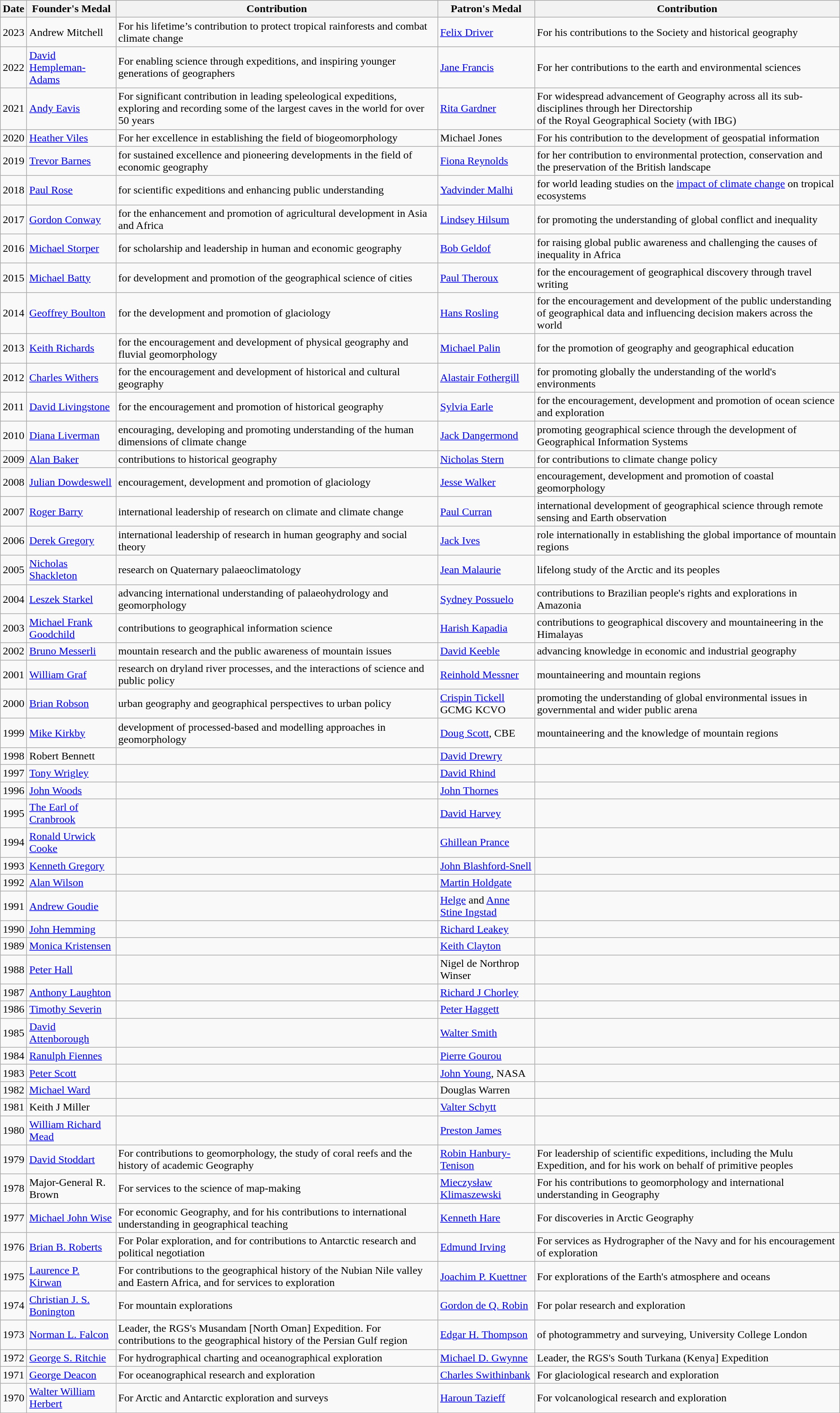<table class="wikitable">
<tr>
<th>Date</th>
<th>Founder's Medal</th>
<th>Contribution</th>
<th>Patron's Medal</th>
<th>Contribution</th>
</tr>
<tr>
<td>2023</td>
<td>Andrew Mitchell</td>
<td>For his lifetime’s contribution to protect tropical rainforests and combat climate change</td>
<td><a href='#'>Felix Driver</a></td>
<td>For his contributions to the Society and historical geography</td>
</tr>
<tr>
<td>2022</td>
<td><a href='#'>David Hempleman-Adams</a></td>
<td>For enabling science through expeditions, and inspiring younger generations of geographers</td>
<td><a href='#'>Jane Francis</a></td>
<td>For her contributions to the earth and environmental sciences</td>
</tr>
<tr>
<td>2021</td>
<td><a href='#'>Andy Eavis</a></td>
<td>For significant contribution in leading speleological expeditions, exploring and recording some of the largest caves in the world for over 50 years</td>
<td><a href='#'>Rita Gardner</a></td>
<td>For widespread advancement of Geography across all its sub-disciplines through her Directorship<br>of the Royal Geographical Society (with IBG)</td>
</tr>
<tr>
<td>2020</td>
<td><a href='#'>Heather Viles</a></td>
<td>For her excellence in establishing the field of biogeomorphology</td>
<td>Michael Jones</td>
<td>For his contribution to the development of geospatial information</td>
</tr>
<tr>
<td>2019</td>
<td><a href='#'>Trevor Barnes</a></td>
<td>for sustained excellence and pioneering developments in the field of economic geography</td>
<td><a href='#'>Fiona Reynolds</a></td>
<td>for her contribution to environmental protection, conservation and the preservation of the British landscape</td>
</tr>
<tr>
<td>2018</td>
<td><a href='#'>Paul Rose</a></td>
<td>for scientific expeditions and enhancing public understanding</td>
<td><a href='#'>Yadvinder Malhi</a></td>
<td>for world leading studies on the <a href='#'>impact of climate change</a> on tropical ecosystems</td>
</tr>
<tr>
<td>2017</td>
<td><a href='#'>Gordon Conway</a></td>
<td>for the enhancement and promotion of agricultural development in Asia and Africa</td>
<td><a href='#'>Lindsey Hilsum</a></td>
<td>for promoting the understanding of global conflict and inequality</td>
</tr>
<tr>
<td>2016</td>
<td><a href='#'>Michael Storper</a></td>
<td>for scholarship and leadership in human and economic geography</td>
<td><a href='#'>Bob Geldof</a></td>
<td>for raising global public awareness and challenging the causes of inequality in Africa</td>
</tr>
<tr>
<td>2015</td>
<td><a href='#'>Michael Batty</a></td>
<td>for development and promotion of the geographical science of cities</td>
<td><a href='#'>Paul Theroux</a></td>
<td>for the encouragement of geographical discovery through travel writing</td>
</tr>
<tr>
<td>2014</td>
<td><a href='#'>Geoffrey Boulton</a></td>
<td>for the development and promotion of glaciology</td>
<td><a href='#'>Hans Rosling</a></td>
<td>for the encouragement and development of the public understanding of geographical data and influencing decision makers across the world</td>
</tr>
<tr>
<td>2013</td>
<td><a href='#'>Keith Richards</a></td>
<td>for the encouragement and development of physical geography and fluvial geomorphology</td>
<td><a href='#'>Michael Palin</a></td>
<td>for the promotion of geography and geographical education</td>
</tr>
<tr>
<td>2012</td>
<td><a href='#'>Charles Withers</a></td>
<td>for the encouragement and development of historical and cultural geography</td>
<td><a href='#'>Alastair Fothergill</a></td>
<td>for promoting globally the understanding of the world's environments</td>
</tr>
<tr>
<td>2011</td>
<td><a href='#'>David Livingstone</a></td>
<td>for the encouragement and promotion of historical geography</td>
<td><a href='#'>Sylvia Earle</a></td>
<td>for the encouragement, development and promotion of ocean science and exploration</td>
</tr>
<tr>
<td>2010</td>
<td><a href='#'>Diana Liverman</a></td>
<td>encouraging, developing and promoting understanding of the human dimensions of climate change</td>
<td><a href='#'>Jack Dangermond</a></td>
<td>promoting geographical science through the development of Geographical Information Systems</td>
</tr>
<tr>
<td>2009</td>
<td><a href='#'>Alan Baker</a></td>
<td>contributions to historical geography</td>
<td><a href='#'>Nicholas Stern</a></td>
<td>for contributions to climate change policy</td>
</tr>
<tr>
<td>2008</td>
<td><a href='#'>Julian Dowdeswell</a></td>
<td>encouragement, development and promotion of glaciology</td>
<td><a href='#'>Jesse Walker</a></td>
<td>encouragement, development and promotion of coastal geomorphology</td>
</tr>
<tr>
<td>2007</td>
<td><a href='#'>Roger Barry</a></td>
<td>international leadership of research on climate and climate change</td>
<td><a href='#'>Paul Curran</a></td>
<td>international development of geographical science through remote sensing and Earth observation</td>
</tr>
<tr>
<td>2006</td>
<td><a href='#'>Derek Gregory</a></td>
<td>international leadership of research in human geography and social theory</td>
<td><a href='#'>Jack Ives</a></td>
<td>role internationally in establishing the global importance of mountain regions</td>
</tr>
<tr>
<td>2005</td>
<td><a href='#'>Nicholas Shackleton</a></td>
<td>research on Quaternary palaeoclimatology</td>
<td><a href='#'>Jean Malaurie</a></td>
<td>lifelong study of the Arctic and its peoples</td>
</tr>
<tr>
<td>2004</td>
<td><a href='#'>Leszek Starkel</a></td>
<td>advancing international understanding of palaeohydrology and geomorphology</td>
<td><a href='#'>Sydney Possuelo</a></td>
<td>contributions to Brazilian people's rights and explorations in Amazonia</td>
</tr>
<tr>
<td>2003</td>
<td><a href='#'>Michael Frank Goodchild</a></td>
<td>contributions to geographical information science</td>
<td><a href='#'>Harish Kapadia</a></td>
<td>contributions to geographical discovery and mountaineering in the Himalayas</td>
</tr>
<tr>
<td>2002</td>
<td><a href='#'>Bruno Messerli</a></td>
<td>mountain research and the public awareness of mountain issues</td>
<td><a href='#'>David Keeble</a></td>
<td>advancing knowledge in economic and industrial geography</td>
</tr>
<tr>
<td>2001</td>
<td><a href='#'>William Graf</a></td>
<td>research on dryland river processes, and the interactions of science and public policy</td>
<td><a href='#'>Reinhold Messner</a></td>
<td>mountaineering and mountain regions</td>
</tr>
<tr>
<td>2000</td>
<td><a href='#'>Brian Robson</a></td>
<td>urban geography and geographical perspectives to urban policy</td>
<td><a href='#'>Crispin Tickell</a> GCMG KCVO</td>
<td>promoting the understanding of global environmental issues in governmental and wider public arena</td>
</tr>
<tr>
<td>1999</td>
<td><a href='#'>Mike Kirkby</a></td>
<td>development of processed-based and modelling approaches in geomorphology</td>
<td><a href='#'>Doug Scott</a>, CBE</td>
<td>mountaineering and the knowledge of mountain regions</td>
</tr>
<tr>
<td>1998</td>
<td>Robert Bennett</td>
<td></td>
<td><a href='#'>David Drewry</a></td>
<td></td>
</tr>
<tr>
<td>1997</td>
<td><a href='#'>Tony Wrigley</a></td>
<td></td>
<td><a href='#'>David Rhind</a></td>
<td></td>
</tr>
<tr>
<td>1996</td>
<td><a href='#'>John Woods</a></td>
<td></td>
<td><a href='#'>John Thornes</a></td>
</tr>
<tr>
<td>1995</td>
<td><a href='#'>The Earl of Cranbrook</a></td>
<td></td>
<td><a href='#'>David Harvey</a></td>
<td></td>
</tr>
<tr>
<td>1994</td>
<td><a href='#'>Ronald Urwick Cooke</a></td>
<td></td>
<td><a href='#'>Ghillean Prance</a></td>
<td></td>
</tr>
<tr>
<td>1993</td>
<td><a href='#'>Kenneth Gregory</a></td>
<td></td>
<td><a href='#'>John Blashford-Snell</a></td>
<td></td>
</tr>
<tr>
<td>1992</td>
<td><a href='#'>Alan Wilson</a></td>
<td></td>
<td><a href='#'>Martin Holdgate</a></td>
<td></td>
</tr>
<tr>
<td>1991</td>
<td><a href='#'>Andrew Goudie</a></td>
<td></td>
<td><a href='#'>Helge</a> and <a href='#'>Anne Stine Ingstad</a></td>
<td></td>
</tr>
<tr>
<td>1990</td>
<td><a href='#'>John Hemming</a></td>
<td></td>
<td><a href='#'>Richard Leakey</a></td>
<td></td>
</tr>
<tr>
<td>1989</td>
<td><a href='#'>Monica Kristensen</a></td>
<td></td>
<td><a href='#'>Keith Clayton</a></td>
</tr>
<tr>
<td>1988</td>
<td><a href='#'>Peter Hall</a></td>
<td></td>
<td>Nigel de Northrop Winser</td>
<td></td>
</tr>
<tr>
<td>1987</td>
<td><a href='#'>Anthony Laughton</a></td>
<td></td>
<td><a href='#'>Richard J Chorley</a></td>
<td></td>
</tr>
<tr>
<td>1986</td>
<td><a href='#'>Timothy Severin</a></td>
<td></td>
<td><a href='#'>Peter Haggett</a></td>
<td></td>
</tr>
<tr>
<td>1985</td>
<td><a href='#'>David Attenborough</a></td>
<td></td>
<td><a href='#'>Walter Smith</a></td>
<td></td>
</tr>
<tr>
<td>1984</td>
<td><a href='#'>Ranulph Fiennes</a></td>
<td></td>
<td><a href='#'>Pierre Gourou</a></td>
<td></td>
</tr>
<tr>
<td>1983</td>
<td><a href='#'>Peter Scott</a></td>
<td></td>
<td><a href='#'>John Young</a>, NASA</td>
<td></td>
</tr>
<tr>
<td>1982</td>
<td><a href='#'>Michael Ward</a></td>
<td></td>
<td>Douglas Warren</td>
<td></td>
</tr>
<tr>
<td>1981</td>
<td>Keith J Miller</td>
<td></td>
<td><a href='#'>Valter Schytt</a></td>
<td></td>
</tr>
<tr>
<td>1980</td>
<td><a href='#'>William Richard Mead</a></td>
<td></td>
<td><a href='#'>Preston James</a></td>
<td></td>
</tr>
<tr>
<td>1979</td>
<td><a href='#'>David Stoddart</a></td>
<td>For contributions to geomorphology, the study of coral reefs and the history of academic Geography</td>
<td><a href='#'>Robin Hanbury-Tenison</a></td>
<td>For leadership of scientific expeditions, including the Mulu Expedition, and for his work on behalf of primitive peoples</td>
</tr>
<tr>
<td>1978</td>
<td>Major-General R. Brown</td>
<td>For services to the science of map-making</td>
<td><a href='#'>Mieczysław Klimaszewski </a></td>
<td>For his contributions to geomorphology and international understanding in Geography</td>
</tr>
<tr>
<td>1977</td>
<td><a href='#'>Michael John Wise</a></td>
<td>For economic Geography, and for his contributions to international understanding in geographical teaching</td>
<td><a href='#'>Kenneth Hare</a></td>
<td>For discoveries in Arctic Geography</td>
</tr>
<tr>
<td>1976</td>
<td><a href='#'>Brian B. Roberts</a></td>
<td>For Polar exploration, and for contributions to Antarctic research and political negotiation</td>
<td><a href='#'>Edmund Irving</a></td>
<td>For services as Hydrographer of the Navy and for his encouragement of exploration</td>
</tr>
<tr>
<td>1975</td>
<td><a href='#'>Laurence P. Kirwan</a></td>
<td>For contributions to the geographical history of the Nubian Nile valley and Eastern Africa, and for services to exploration</td>
<td><a href='#'>Joachim P. Kuettner</a></td>
<td>For explorations of the Earth's atmosphere and oceans</td>
</tr>
<tr>
<td>1974</td>
<td><a href='#'>Christian J. S. Bonington</a></td>
<td>For mountain explorations</td>
<td><a href='#'>Gordon de Q. Robin</a></td>
<td>For polar research and exploration</td>
</tr>
<tr>
<td>1973</td>
<td><a href='#'>Norman L. Falcon</a></td>
<td>Leader, the RGS's Musandam [North Oman] Expedition. For contributions to the geographical history of the Persian Gulf region</td>
<td><a href='#'>Edgar H. Thompson</a></td>
<td>of photogrammetry and surveying, University College London</td>
</tr>
<tr>
<td>1972</td>
<td><a href='#'>George S. Ritchie</a></td>
<td>For hydrographical charting and oceanographical exploration</td>
<td><a href='#'>Michael D. Gwynne</a></td>
<td>Leader, the RGS's South Turkana (Kenya] Expedition</td>
</tr>
<tr>
<td>1971</td>
<td><a href='#'>George Deacon</a></td>
<td>For oceanographical research and exploration</td>
<td><a href='#'>Charles Swithinbank</a></td>
<td>For glaciological research and exploration</td>
</tr>
<tr>
<td>1970</td>
<td><a href='#'>Walter William Herbert</a></td>
<td>For Arctic and Antarctic exploration and surveys</td>
<td><a href='#'>Haroun Tazieff</a></td>
<td>For volcanological research and exploration</td>
</tr>
</table>
